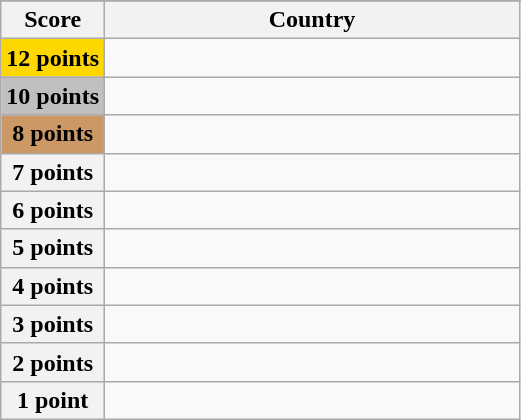<table class="wikitable">
<tr>
</tr>
<tr>
<th scope="col" width="20%">Score</th>
<th scope="col">Country</th>
</tr>
<tr>
<th scope="row" style="background:gold">12 points</th>
<td></td>
</tr>
<tr>
<th scope="row" style="background:silver">10 points</th>
<td></td>
</tr>
<tr>
<th scope="row" style="background:#CC9966">8 points</th>
<td></td>
</tr>
<tr>
<th scope="row">7 points</th>
<td></td>
</tr>
<tr>
<th scope="row">6 points</th>
<td></td>
</tr>
<tr>
<th scope="row">5 points</th>
<td></td>
</tr>
<tr>
<th scope="row">4 points</th>
<td></td>
</tr>
<tr>
<th scope="row">3 points</th>
<td></td>
</tr>
<tr>
<th scope="row">2 points</th>
<td></td>
</tr>
<tr>
<th scope="row">1 point</th>
<td></td>
</tr>
</table>
